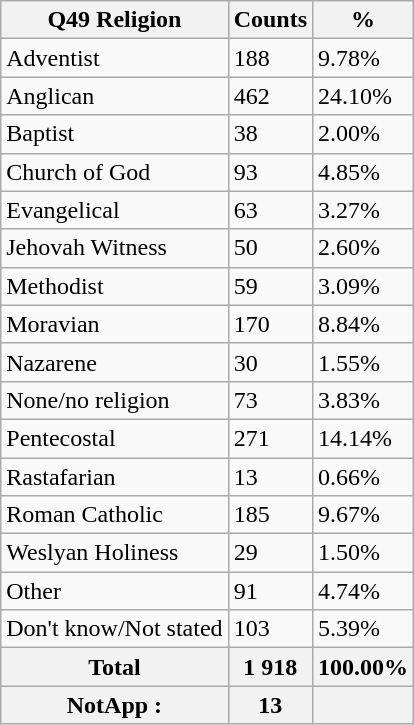<table class="wikitable sortable">
<tr>
<th>Q49 Religion</th>
<th>Counts</th>
<th>%</th>
</tr>
<tr>
<td>Adventist</td>
<td>188</td>
<td>9.78%</td>
</tr>
<tr>
<td>Anglican</td>
<td>462</td>
<td>24.10%</td>
</tr>
<tr>
<td>Baptist</td>
<td>38</td>
<td>2.00%</td>
</tr>
<tr>
<td>Church of God</td>
<td>93</td>
<td>4.85%</td>
</tr>
<tr>
<td>Evangelical</td>
<td>63</td>
<td>3.27%</td>
</tr>
<tr>
<td>Jehovah Witness</td>
<td>50</td>
<td>2.60%</td>
</tr>
<tr>
<td>Methodist</td>
<td>59</td>
<td>3.09%</td>
</tr>
<tr>
<td>Moravian</td>
<td>170</td>
<td>8.84%</td>
</tr>
<tr>
<td>Nazarene</td>
<td>30</td>
<td>1.55%</td>
</tr>
<tr>
<td>None/no religion</td>
<td>73</td>
<td>3.83%</td>
</tr>
<tr>
<td>Pentecostal</td>
<td>271</td>
<td>14.14%</td>
</tr>
<tr>
<td>Rastafarian</td>
<td>13</td>
<td>0.66%</td>
</tr>
<tr>
<td>Roman Catholic</td>
<td>185</td>
<td>9.67%</td>
</tr>
<tr>
<td>Weslyan Holiness</td>
<td>29</td>
<td>1.50%</td>
</tr>
<tr>
<td>Other</td>
<td>91</td>
<td>4.74%</td>
</tr>
<tr>
<td>Don't know/Not stated</td>
<td>103</td>
<td>5.39%</td>
</tr>
<tr>
<th>Total</th>
<th>1 918</th>
<th>100.00%</th>
</tr>
<tr>
<th>NotApp :</th>
<th>13</th>
<th></th>
</tr>
</table>
